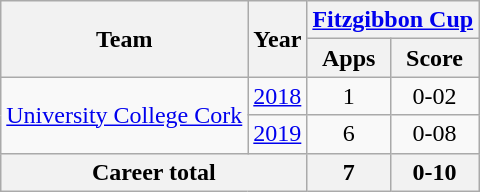<table class="wikitable" style="text-align:center">
<tr>
<th rowspan="2">Team</th>
<th rowspan="2">Year</th>
<th colspan="2"><a href='#'>Fitzgibbon Cup</a></th>
</tr>
<tr>
<th>Apps</th>
<th>Score</th>
</tr>
<tr>
<td rowspan="2"><a href='#'>University College Cork</a></td>
<td><a href='#'>2018</a></td>
<td>1</td>
<td>0-02</td>
</tr>
<tr>
<td><a href='#'>2019</a></td>
<td>6</td>
<td>0-08</td>
</tr>
<tr>
<th colspan="2">Career total</th>
<th>7</th>
<th>0-10</th>
</tr>
</table>
